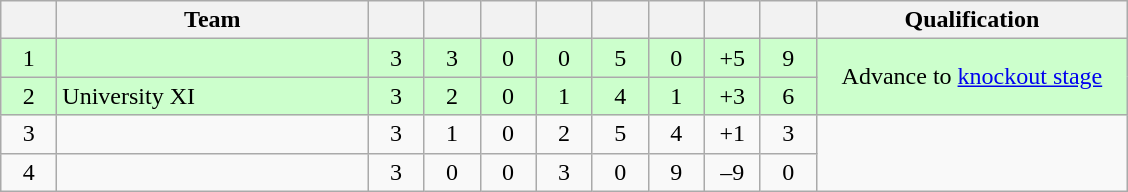<table class="wikitable" style="text-align:center">
<tr>
<th width=30></th>
<th width=200>Team</th>
<th width=30></th>
<th width=30></th>
<th width=30></th>
<th width=30></th>
<th width=30></th>
<th width=30></th>
<th width=30></th>
<th width=30></th>
<th width=200>Qualification</th>
</tr>
<tr style="background-color:#cfc">
<td>1</td>
<td style="text-align:left"></td>
<td>3</td>
<td>3</td>
<td>0</td>
<td>0</td>
<td>5</td>
<td>0</td>
<td>+5</td>
<td>9</td>
<td rowspan="2">Advance to <a href='#'>knockout stage</a></td>
</tr>
<tr style="background-color:#cfc">
<td>2</td>
<td style="text-align:left"> University XI</td>
<td>3</td>
<td>2</td>
<td>0</td>
<td>1</td>
<td>4</td>
<td>1</td>
<td>+3</td>
<td>6</td>
</tr>
<tr>
<td>3</td>
<td style="text-align:left"></td>
<td>3</td>
<td>1</td>
<td>0</td>
<td>2</td>
<td>5</td>
<td>4</td>
<td>+1</td>
<td>3</td>
<td rowspan="2"></td>
</tr>
<tr>
<td>4</td>
<td style="text-align:left"></td>
<td>3</td>
<td>0</td>
<td>0</td>
<td>3</td>
<td>0</td>
<td>9</td>
<td>–9</td>
<td>0</td>
</tr>
</table>
